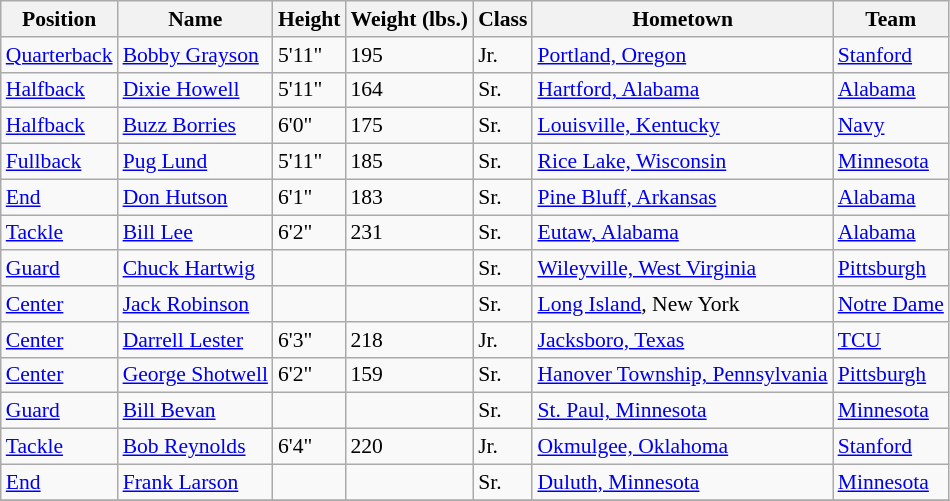<table class="wikitable" style="font-size: 90%">
<tr>
<th>Position</th>
<th>Name</th>
<th>Height</th>
<th>Weight (lbs.)</th>
<th>Class</th>
<th>Hometown</th>
<th>Team</th>
</tr>
<tr>
<td><a href='#'>Quarterback</a></td>
<td><a href='#'>Bobby Grayson</a></td>
<td>5'11"</td>
<td>195</td>
<td>Jr.</td>
<td><a href='#'>Portland, Oregon</a></td>
<td><a href='#'>Stanford</a></td>
</tr>
<tr>
<td><a href='#'>Halfback</a></td>
<td><a href='#'>Dixie Howell</a></td>
<td>5'11"</td>
<td>164</td>
<td>Sr.</td>
<td><a href='#'>Hartford, Alabama</a></td>
<td><a href='#'>Alabama</a></td>
</tr>
<tr>
<td><a href='#'>Halfback</a></td>
<td><a href='#'>Buzz Borries</a></td>
<td>6'0"</td>
<td>175</td>
<td>Sr.</td>
<td><a href='#'>Louisville, Kentucky</a></td>
<td><a href='#'>Navy</a></td>
</tr>
<tr>
<td><a href='#'>Fullback</a></td>
<td><a href='#'>Pug Lund</a></td>
<td>5'11"</td>
<td>185</td>
<td>Sr.</td>
<td><a href='#'>Rice Lake, Wisconsin</a></td>
<td><a href='#'>Minnesota</a></td>
</tr>
<tr>
<td><a href='#'>End</a></td>
<td><a href='#'>Don Hutson</a></td>
<td>6'1"</td>
<td>183</td>
<td>Sr.</td>
<td><a href='#'>Pine Bluff, Arkansas</a></td>
<td><a href='#'>Alabama</a></td>
</tr>
<tr>
<td><a href='#'>Tackle</a></td>
<td><a href='#'>Bill Lee</a></td>
<td>6'2"</td>
<td>231</td>
<td>Sr.</td>
<td><a href='#'>Eutaw, Alabama</a></td>
<td><a href='#'>Alabama</a></td>
</tr>
<tr>
<td><a href='#'>Guard</a></td>
<td><a href='#'>Chuck Hartwig</a></td>
<td></td>
<td></td>
<td>Sr.</td>
<td><a href='#'>Wileyville, West Virginia</a></td>
<td><a href='#'>Pittsburgh</a></td>
</tr>
<tr>
<td><a href='#'>Center</a></td>
<td><a href='#'>Jack Robinson</a></td>
<td></td>
<td></td>
<td>Sr.</td>
<td><a href='#'>Long Island</a>, New York</td>
<td><a href='#'>Notre Dame</a></td>
</tr>
<tr>
<td><a href='#'>Center</a></td>
<td><a href='#'>Darrell Lester</a></td>
<td>6'3"</td>
<td>218</td>
<td>Jr.</td>
<td><a href='#'>Jacksboro, Texas</a></td>
<td><a href='#'>TCU</a></td>
</tr>
<tr>
<td><a href='#'>Center</a></td>
<td><a href='#'>George Shotwell</a></td>
<td>6'2"</td>
<td>159</td>
<td>Sr.</td>
<td><a href='#'>Hanover Township, Pennsylvania</a></td>
<td><a href='#'>Pittsburgh</a></td>
</tr>
<tr>
<td><a href='#'>Guard</a></td>
<td><a href='#'>Bill Bevan</a></td>
<td></td>
<td></td>
<td>Sr.</td>
<td><a href='#'>St. Paul, Minnesota</a></td>
<td><a href='#'>Minnesota</a></td>
</tr>
<tr>
<td><a href='#'>Tackle</a></td>
<td><a href='#'>Bob Reynolds</a></td>
<td>6'4"</td>
<td>220</td>
<td>Jr.</td>
<td><a href='#'>Okmulgee, Oklahoma</a></td>
<td><a href='#'>Stanford</a></td>
</tr>
<tr>
<td><a href='#'>End</a></td>
<td><a href='#'>Frank Larson</a></td>
<td></td>
<td></td>
<td>Sr.</td>
<td><a href='#'>Duluth, Minnesota</a></td>
<td><a href='#'>Minnesota</a></td>
</tr>
<tr>
</tr>
</table>
